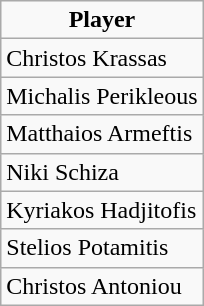<table class="wikitable">
<tr style="text-align:center;">
<td><strong>Player</strong></td>
</tr>
<tr>
<td> Christos Krassas</td>
</tr>
<tr>
<td> Michalis Perikleous</td>
</tr>
<tr>
<td> Matthaios Armeftis</td>
</tr>
<tr>
<td> Niki Schiza</td>
</tr>
<tr>
<td> Kyriakos Hadjitofis</td>
</tr>
<tr>
<td> Stelios Potamitis</td>
</tr>
<tr>
<td> Christos Antoniou</td>
</tr>
</table>
